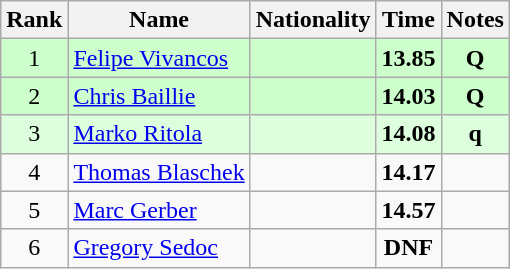<table class="wikitable sortable" style="text-align:center">
<tr>
<th>Rank</th>
<th>Name</th>
<th>Nationality</th>
<th>Time</th>
<th>Notes</th>
</tr>
<tr bgcolor=ccffcc>
<td>1</td>
<td align=left><a href='#'>Felipe Vivancos</a></td>
<td align=left></td>
<td><strong>13.85</strong></td>
<td><strong>Q</strong></td>
</tr>
<tr bgcolor=ccffcc>
<td>2</td>
<td align=left><a href='#'>Chris Baillie</a></td>
<td align=left></td>
<td><strong>14.03</strong></td>
<td><strong>Q</strong></td>
</tr>
<tr bgcolor=ddffdd>
<td>3</td>
<td align=left><a href='#'>Marko Ritola</a></td>
<td align=left></td>
<td><strong>14.08</strong></td>
<td><strong>q</strong></td>
</tr>
<tr>
<td>4</td>
<td align=left><a href='#'>Thomas Blaschek</a></td>
<td align=left></td>
<td><strong>14.17</strong></td>
<td></td>
</tr>
<tr>
<td>5</td>
<td align=left><a href='#'>Marc Gerber</a></td>
<td align=left></td>
<td><strong>14.57</strong></td>
<td></td>
</tr>
<tr>
<td>6</td>
<td align=left><a href='#'>Gregory Sedoc</a></td>
<td align=left></td>
<td><strong>DNF</strong></td>
<td></td>
</tr>
</table>
